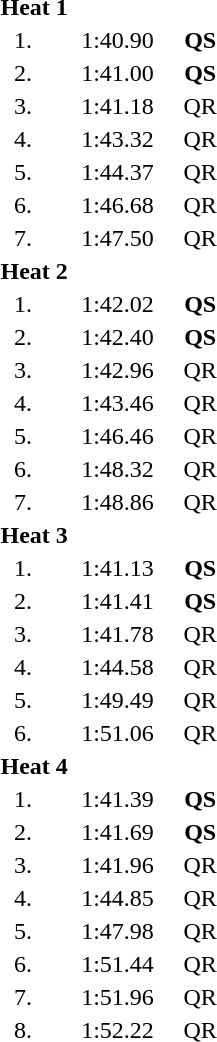<table style="text-align:center">
<tr>
<td colspan=4 align=left><strong>Heat 1</strong></td>
</tr>
<tr>
<td width=30>1.</td>
<td align=left></td>
<td width=80>1:40.90</td>
<td><strong>QS</strong></td>
</tr>
<tr>
<td>2.</td>
<td align=left></td>
<td>1:41.00</td>
<td><strong>QS</strong></td>
</tr>
<tr>
<td>3.</td>
<td align=left></td>
<td>1:41.18</td>
<td>QR</td>
</tr>
<tr>
<td>4.</td>
<td align=left></td>
<td>1:43.32</td>
<td>QR</td>
</tr>
<tr>
<td>5.</td>
<td align=left></td>
<td>1:44.37</td>
<td>QR</td>
</tr>
<tr>
<td>6.</td>
<td align=left></td>
<td>1:46.68</td>
<td>QR</td>
</tr>
<tr>
<td>7.</td>
<td align=left></td>
<td>1:47.50</td>
<td>QR</td>
</tr>
<tr>
<td colspan=4 align=left><strong>Heat 2</strong></td>
</tr>
<tr>
<td>1.</td>
<td align=left></td>
<td>1:42.02</td>
<td><strong>QS</strong></td>
</tr>
<tr>
<td>2.</td>
<td align=left></td>
<td>1:42.40</td>
<td><strong>QS</strong></td>
</tr>
<tr>
<td>3.</td>
<td align=left></td>
<td>1:42.96</td>
<td>QR</td>
</tr>
<tr>
<td>4.</td>
<td align=left></td>
<td>1:43.46</td>
<td>QR</td>
</tr>
<tr>
<td>5.</td>
<td align=left></td>
<td>1:46.46</td>
<td>QR</td>
</tr>
<tr>
<td>6.</td>
<td align=left></td>
<td>1:48.32</td>
<td>QR</td>
</tr>
<tr>
<td>7.</td>
<td align=left></td>
<td>1:48.86</td>
<td>QR</td>
</tr>
<tr>
<td colspan=4 align=left><strong>Heat 3</strong></td>
</tr>
<tr>
<td>1.</td>
<td align=left></td>
<td>1:41.13</td>
<td><strong>QS</strong></td>
</tr>
<tr>
<td>2.</td>
<td align=left></td>
<td>1:41.41</td>
<td><strong>QS</strong></td>
</tr>
<tr>
<td>3.</td>
<td align=left></td>
<td>1:41.78</td>
<td>QR</td>
</tr>
<tr>
<td>4.</td>
<td align=left></td>
<td>1:44.58</td>
<td>QR</td>
</tr>
<tr>
<td>5.</td>
<td align=left></td>
<td>1:49.49</td>
<td>QR</td>
</tr>
<tr>
<td>6.</td>
<td align=left></td>
<td>1:51.06</td>
<td>QR</td>
</tr>
<tr>
<td colspan=4 align=left><strong>Heat 4</strong></td>
</tr>
<tr>
<td>1.</td>
<td align=left></td>
<td>1:41.39</td>
<td><strong>QS</strong></td>
</tr>
<tr>
<td>2.</td>
<td align=left></td>
<td>1:41.69</td>
<td><strong>QS</strong></td>
</tr>
<tr>
<td>3.</td>
<td align=left></td>
<td>1:41.96</td>
<td>QR</td>
</tr>
<tr>
<td>4.</td>
<td align=left></td>
<td>1:44.85</td>
<td>QR</td>
</tr>
<tr>
<td>5.</td>
<td align=left></td>
<td>1:47.98</td>
<td>QR</td>
</tr>
<tr>
<td>6.</td>
<td align=left></td>
<td>1:51.44</td>
<td>QR</td>
</tr>
<tr>
<td>7.</td>
<td align=left></td>
<td>1:51.96</td>
<td>QR</td>
</tr>
<tr>
<td>8.</td>
<td align=left></td>
<td>1:52.22</td>
<td>QR</td>
</tr>
</table>
